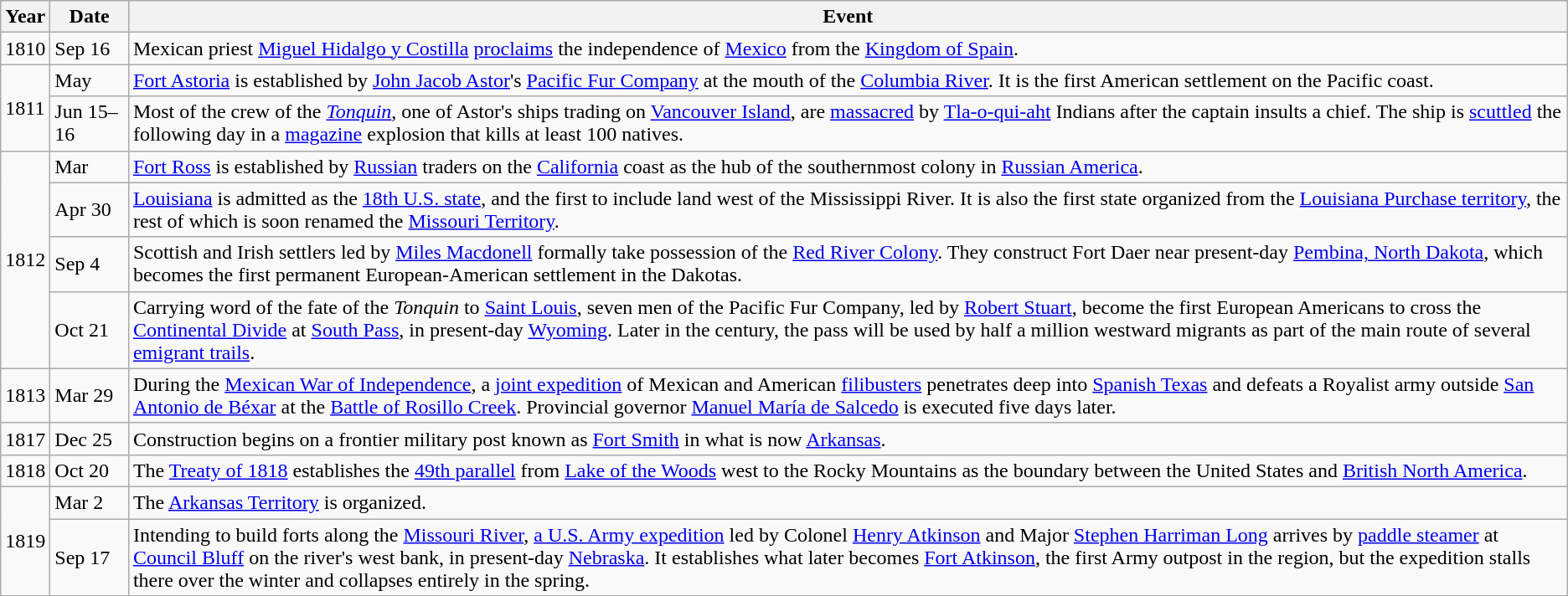<table class=wikitable>
<tr>
<th>Year</th>
<th width=55>Date</th>
<th>Event</th>
</tr>
<tr>
<td rowspan=1>1810</td>
<td>Sep 16</td>
<td>Mexican priest <a href='#'>Miguel Hidalgo y Costilla</a> <a href='#'>proclaims</a> the independence of <a href='#'>Mexico</a> from the <a href='#'>Kingdom of Spain</a>.</td>
</tr>
<tr>
<td rowspan=2>1811</td>
<td>May</td>
<td><a href='#'>Fort Astoria</a> is established by <a href='#'>John Jacob Astor</a>'s <a href='#'>Pacific Fur Company</a> at the mouth of the <a href='#'>Columbia River</a>. It is the first American settlement on the Pacific coast.</td>
</tr>
<tr>
<td>Jun 15–16</td>
<td>Most of the crew of the <em><a href='#'>Tonquin</a></em>, one of Astor's ships trading on <a href='#'>Vancouver Island</a>, are <a href='#'>massacred</a> by <a href='#'>Tla-o-qui-aht</a> Indians after the captain insults a chief. The ship is <a href='#'>scuttled</a> the following day in a <a href='#'>magazine</a> explosion that kills at least 100 natives.</td>
</tr>
<tr>
<td rowspan=4>1812</td>
<td>Mar</td>
<td><a href='#'>Fort Ross</a> is established by <a href='#'>Russian</a> traders on the <a href='#'>California</a> coast as the hub of the southernmost colony in <a href='#'>Russian America</a>.</td>
</tr>
<tr>
<td>Apr 30</td>
<td><a href='#'>Louisiana</a> is admitted as the <a href='#'>18th U.S. state</a>, and the first to include land west of the Mississippi River. It is also the first state organized from the <a href='#'>Louisiana Purchase territory</a>, the rest of which is soon renamed the <a href='#'>Missouri Territory</a>.</td>
</tr>
<tr>
<td>Sep 4</td>
<td>Scottish and Irish settlers led by <a href='#'>Miles Macdonell</a> formally take possession of the <a href='#'>Red River Colony</a>. They construct Fort Daer near present-day <a href='#'>Pembina, North Dakota</a>, which becomes the first permanent European-American settlement in the Dakotas.</td>
</tr>
<tr>
<td>Oct 21</td>
<td>Carrying word of the fate of the <em>Tonquin</em> to <a href='#'>Saint Louis</a>, seven men of the Pacific Fur Company, led by <a href='#'>Robert Stuart</a>, become the first European Americans to cross the <a href='#'>Continental Divide</a> at <a href='#'>South Pass</a>, in present-day <a href='#'>Wyoming</a>. Later in the century, the pass will be used by half a million westward migrants as part of the main route of several <a href='#'>emigrant trails</a>.</td>
</tr>
<tr>
<td rowspan=1>1813</td>
<td>Mar 29</td>
<td>During the <a href='#'>Mexican War of Independence</a>, a <a href='#'>joint expedition</a> of Mexican and American <a href='#'>filibusters</a> penetrates deep into <a href='#'>Spanish Texas</a> and defeats a Royalist army outside <a href='#'>San Antonio de Béxar</a> at the <a href='#'>Battle of Rosillo Creek</a>. Provincial governor <a href='#'>Manuel María de Salcedo</a> is executed five days later.</td>
</tr>
<tr>
<td rowspan=1>1817</td>
<td>Dec 25</td>
<td>Construction begins on a frontier military post known as <a href='#'>Fort Smith</a> in what is now <a href='#'>Arkansas</a>.</td>
</tr>
<tr>
<td rowspan=1>1818</td>
<td>Oct 20</td>
<td>The <a href='#'>Treaty of 1818</a> establishes the <a href='#'>49th parallel</a> from <a href='#'>Lake of the Woods</a> west to the Rocky Mountains as the boundary between the United States and <a href='#'>British North America</a>.</td>
</tr>
<tr>
<td rowspan=2>1819</td>
<td>Mar 2</td>
<td>The <a href='#'>Arkansas Territory</a> is organized.</td>
</tr>
<tr>
<td>Sep 17</td>
<td>Intending to build forts along the <a href='#'>Missouri River</a>, <a href='#'>a U.S. Army expedition</a> led by Colonel <a href='#'>Henry Atkinson</a> and Major <a href='#'>Stephen Harriman Long</a> arrives by <a href='#'>paddle steamer</a> at <a href='#'>Council Bluff</a> on the river's west bank, in present-day <a href='#'>Nebraska</a>. It establishes what later becomes <a href='#'>Fort Atkinson</a>, the first Army outpost in the region, but the expedition stalls there over the winter and collapses entirely in the spring.</td>
</tr>
</table>
